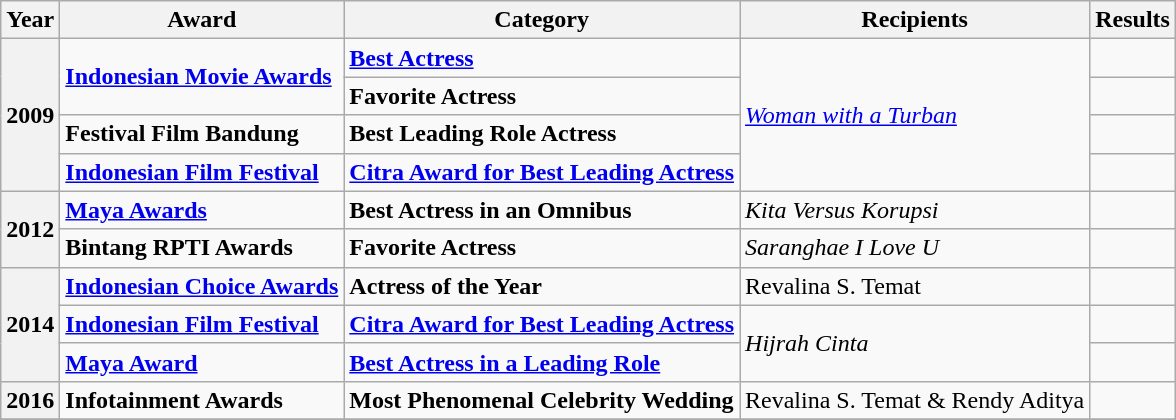<table class="wikitable">
<tr>
<th>Year</th>
<th>Award</th>
<th>Category</th>
<th>Recipients</th>
<th>Results</th>
</tr>
<tr>
<th rowspan= "4">2009</th>
<td rowspan= "2"><strong><a href='#'>Indonesian Movie Awards</a></strong></td>
<td><strong><a href='#'>Best Actress</a></strong></td>
<td rowspan= "4"><em><a href='#'>Woman with a Turban</a></em></td>
<td></td>
</tr>
<tr>
<td><strong>Favorite Actress</strong></td>
<td></td>
</tr>
<tr>
<td><strong>Festival Film Bandung</strong></td>
<td><strong>Best Leading Role Actress</strong></td>
<td></td>
</tr>
<tr>
<td><strong><a href='#'>Indonesian Film Festival</a></strong></td>
<td><strong><a href='#'>Citra Award for Best Leading Actress</a></strong></td>
<td></td>
</tr>
<tr>
<th rowspan= "2">2012</th>
<td><strong><a href='#'>Maya Awards</a></strong></td>
<td><strong>Best Actress in an Omnibus</strong></td>
<td><em>Kita Versus Korupsi</em></td>
<td></td>
</tr>
<tr>
<td><strong>Bintang RPTI Awards</strong></td>
<td><strong>Favorite Actress</strong></td>
<td><em>Saranghae I Love U</em></td>
<td></td>
</tr>
<tr>
<th rowspan= "3">2014</th>
<td><strong><a href='#'>Indonesian Choice Awards</a></strong></td>
<td><strong>Actress of the Year</strong></td>
<td>Revalina S. Temat</td>
<td></td>
</tr>
<tr>
<td><strong><a href='#'>Indonesian Film Festival</a></strong></td>
<td><strong><a href='#'>Citra Award for Best Leading Actress</a></strong></td>
<td rowspan= "2"><em>Hijrah Cinta</em></td>
<td></td>
</tr>
<tr>
<td><strong><a href='#'>Maya Award</a></strong></td>
<td><strong><a href='#'>Best Actress in a Leading Role</a></strong></td>
<td></td>
</tr>
<tr>
<th>2016</th>
<td><strong>Infotainment Awards</strong></td>
<td><strong>Most Phenomenal Celebrity Wedding</strong></td>
<td>Revalina S. Temat & Rendy Aditya</td>
<td></td>
</tr>
<tr>
</tr>
</table>
